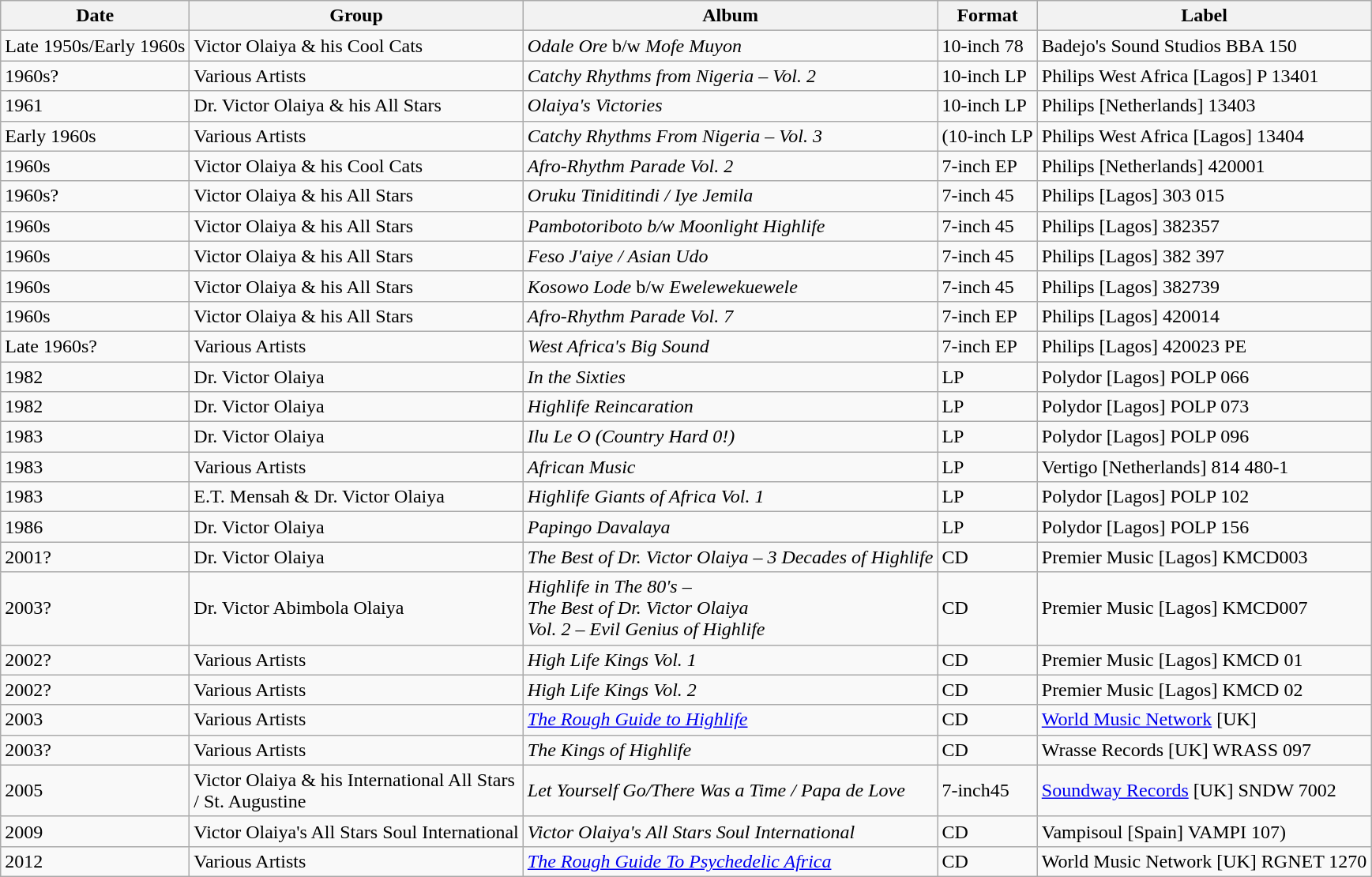<table class="wikitable">
<tr ->
<th>Date</th>
<th>Group</th>
<th>Album</th>
<th>Format</th>
<th>Label</th>
</tr>
<tr -valign="top">
<td>Late 1950s/Early 1960s</td>
<td>Victor Olaiya & his Cool Cats</td>
<td><em>Odale Ore</em> b/w <em>Mofe Muyon</em></td>
<td>10-inch 78</td>
<td>Badejo's Sound Studios BBA 150</td>
</tr>
<tr -valign="top">
<td>1960s?</td>
<td>Various Artists</td>
<td><em>Catchy Rhythms from Nigeria – Vol. 2</em></td>
<td>10-inch LP</td>
<td>Philips West Africa [Lagos] P 13401</td>
</tr>
<tr -valign="top">
<td>1961</td>
<td>Dr. Victor Olaiya & his All Stars</td>
<td><em>Olaiya's Victories</em></td>
<td>10-inch LP</td>
<td>Philips [Netherlands] 13403</td>
</tr>
<tr -valign="top">
<td>Early 1960s</td>
<td>Various Artists</td>
<td><em>Catchy Rhythms From Nigeria – Vol. 3</em></td>
<td>(10-inch LP</td>
<td>Philips West Africa [Lagos] 13404</td>
</tr>
<tr -valign="top">
<td>1960s</td>
<td>Victor Olaiya & his Cool Cats</td>
<td><em>Afro-Rhythm Parade Vol. 2</em></td>
<td>7-inch EP</td>
<td>Philips [Netherlands] 420001</td>
</tr>
<tr -valign="top">
<td>1960s?</td>
<td>Victor Olaiya & his All Stars</td>
<td><em>Oruku Tiniditindi / Iye Jemila</em></td>
<td>7-inch 45</td>
<td>Philips [Lagos] 303 015</td>
</tr>
<tr -valign="top">
<td>1960s</td>
<td>Victor Olaiya & his All Stars</td>
<td><em>Pambotoriboto b/w Moonlight Highlife</em></td>
<td>7-inch 45</td>
<td>Philips [Lagos] 382357</td>
</tr>
<tr -valign="top">
<td>1960s</td>
<td>Victor Olaiya & his All Stars</td>
<td><em>Feso J'aiye / Asian Udo</em></td>
<td>7-inch 45</td>
<td>Philips [Lagos] 382 397</td>
</tr>
<tr -valign="top">
<td>1960s</td>
<td>Victor Olaiya & his All Stars</td>
<td><em>Kosowo Lode</em> b/w <em>Ewelewekuewele</em></td>
<td>7-inch 45</td>
<td>Philips [Lagos] 382739</td>
</tr>
<tr -valign="top">
<td>1960s</td>
<td>Victor Olaiya & his All Stars</td>
<td><em>Afro-Rhythm Parade Vol. 7</em></td>
<td>7-inch EP</td>
<td>Philips [Lagos] 420014</td>
</tr>
<tr -valign="top">
<td>Late 1960s?</td>
<td>Various Artists</td>
<td><em>West Africa's Big Sound</em></td>
<td>7-inch EP</td>
<td>Philips [Lagos] 420023 PE</td>
</tr>
<tr -valign="top">
<td>1982</td>
<td>Dr. Victor Olaiya</td>
<td><em>In the Sixties</em></td>
<td>LP</td>
<td>Polydor [Lagos] POLP 066</td>
</tr>
<tr -valign="top">
<td>1982</td>
<td>Dr. Victor Olaiya</td>
<td><em>Highlife Reincaration</em></td>
<td>LP</td>
<td>Polydor [Lagos] POLP 073</td>
</tr>
<tr -valign="top">
<td>1983</td>
<td>Dr. Victor Olaiya</td>
<td><em>Ilu Le O (Country Hard 0!)</em></td>
<td>LP</td>
<td>Polydor [Lagos] POLP 096</td>
</tr>
<tr -valign="top">
<td>1983</td>
<td>Various Artists</td>
<td><em>African Music</em></td>
<td>LP</td>
<td>Vertigo [Netherlands] 814 480-1</td>
</tr>
<tr -valign="top">
<td>1983</td>
<td>E.T. Mensah & Dr. Victor Olaiya</td>
<td><em>Highlife Giants of Africa Vol. 1</em></td>
<td>LP</td>
<td>Polydor [Lagos] POLP 102</td>
</tr>
<tr -valign="top">
<td>1986</td>
<td>Dr. Victor Olaiya</td>
<td><em>Papingo Davalaya</em></td>
<td>LP</td>
<td>Polydor [Lagos] POLP 156</td>
</tr>
<tr -valign="top">
<td>2001?</td>
<td>Dr. Victor Olaiya</td>
<td><em>The Best of Dr. Victor Olaiya – 3 Decades of Highlife</em></td>
<td>CD</td>
<td>Premier Music [Lagos] KMCD003</td>
</tr>
<tr -valign="top">
<td>2003?</td>
<td>Dr. Victor Abimbola Olaiya</td>
<td><em>Highlife in The 80's</em> – <br><em>The Best of Dr. Victor Olaiya</em> <br><em>Vol. 2 – Evil Genius of Highlife</em></td>
<td>CD</td>
<td>Premier Music [Lagos] KMCD007</td>
</tr>
<tr -valign="top">
<td>2002?</td>
<td>Various Artists</td>
<td><em>High Life Kings Vol. 1</em></td>
<td>CD</td>
<td>Premier Music [Lagos] KMCD 01</td>
</tr>
<tr -valign="top">
<td>2002?</td>
<td>Various Artists</td>
<td><em>High Life Kings Vol. 2</em></td>
<td>CD</td>
<td>Premier Music [Lagos] KMCD 02</td>
</tr>
<tr -valign="top">
<td>2003</td>
<td>Various Artists</td>
<td><em><a href='#'>The Rough Guide to Highlife</a></em></td>
<td>CD</td>
<td><a href='#'>World Music Network</a> [UK]</td>
</tr>
<tr -valign="top">
<td>2003?</td>
<td>Various Artists</td>
<td><em>The Kings of Highlife</em></td>
<td>CD</td>
<td>Wrasse Records [UK] WRASS 097</td>
</tr>
<tr -valign="top">
<td>2005</td>
<td>Victor Olaiya & his International All Stars <br>/ St. Augustine</td>
<td><em>Let Yourself Go/There Was a Time / Papa de Love</em></td>
<td>7-inch45</td>
<td><a href='#'>Soundway Records</a> [UK] SNDW 7002</td>
</tr>
<tr -valign="top">
<td>2009</td>
<td>Victor Olaiya's All Stars Soul International</td>
<td><em>Victor Olaiya's All Stars Soul International</em></td>
<td>CD</td>
<td>Vampisoul [Spain] VAMPI 107)</td>
</tr>
<tr -valign="top">
<td>2012</td>
<td>Various Artists</td>
<td><em><a href='#'>The Rough Guide To Psychedelic Africa</a></em></td>
<td>CD</td>
<td>World Music Network [UK] RGNET 1270</td>
</tr>
</table>
